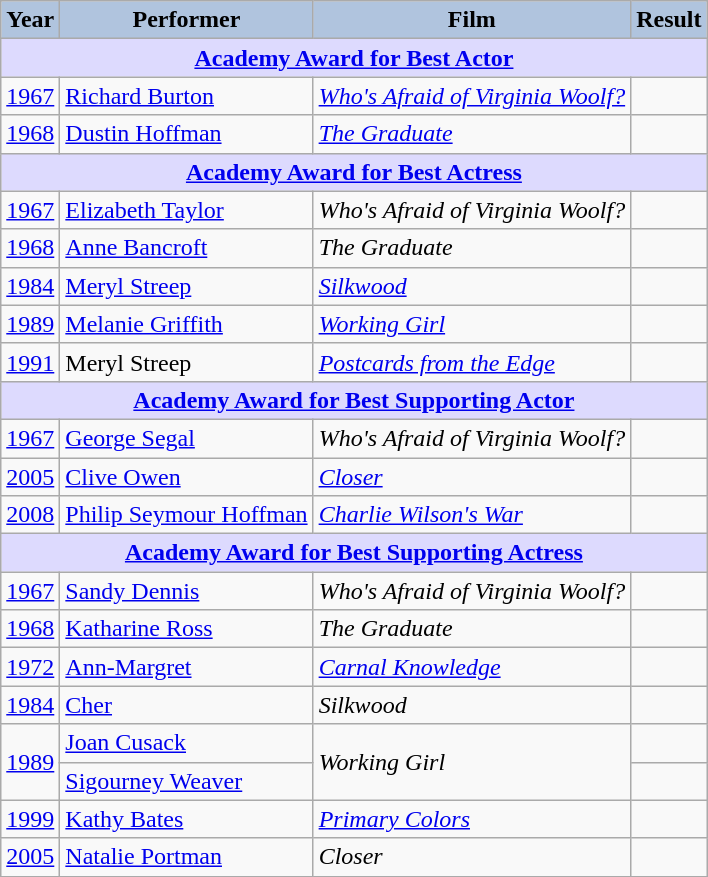<table class="wikitable">
<tr style="text-align:center;">
<th style="background:#B0C4DE;">Year</th>
<th style="background:#B0C4DE;">Performer</th>
<th style="background:#B0C4DE;">Film</th>
<th style="background:#B0C4DE;">Result</th>
</tr>
<tr>
<td colspan="4" style="background-color:#DDDAFE; text-align:center;"><strong><a href='#'>Academy Award for Best Actor</a></strong></td>
</tr>
<tr>
<td><a href='#'>1967</a></td>
<td><a href='#'>Richard Burton</a></td>
<td><em><a href='#'>Who's Afraid of Virginia Woolf?</a></em></td>
<td></td>
</tr>
<tr>
<td><a href='#'>1968</a></td>
<td><a href='#'>Dustin Hoffman</a></td>
<td><em><a href='#'>The Graduate</a></em></td>
<td></td>
</tr>
<tr>
<td colspan="4" style="background-color:#DDDAFE; text-align:center;"><strong><a href='#'>Academy Award for Best Actress</a></strong></td>
</tr>
<tr>
<td><a href='#'>1967</a></td>
<td><a href='#'>Elizabeth Taylor</a></td>
<td><em>Who's Afraid of Virginia Woolf?</em></td>
<td></td>
</tr>
<tr>
<td><a href='#'>1968</a></td>
<td><a href='#'>Anne Bancroft</a></td>
<td><em>The Graduate</em></td>
<td></td>
</tr>
<tr>
<td><a href='#'>1984</a></td>
<td><a href='#'>Meryl Streep</a></td>
<td><em><a href='#'>Silkwood</a></em></td>
<td></td>
</tr>
<tr>
<td><a href='#'>1989</a></td>
<td><a href='#'>Melanie Griffith</a></td>
<td><em><a href='#'>Working Girl</a></em></td>
<td></td>
</tr>
<tr>
<td><a href='#'>1991</a></td>
<td>Meryl Streep</td>
<td><em><a href='#'>Postcards from the Edge</a></em></td>
<td></td>
</tr>
<tr>
<td colspan="4" style="background-color:#DDDAFE; text-align:center;"><strong><a href='#'>Academy Award for Best Supporting Actor</a></strong></td>
</tr>
<tr>
<td><a href='#'>1967</a></td>
<td><a href='#'>George Segal</a></td>
<td><em>Who's Afraid of Virginia Woolf?</em></td>
<td></td>
</tr>
<tr>
<td><a href='#'>2005</a></td>
<td><a href='#'>Clive Owen</a></td>
<td><em><a href='#'>Closer</a></em></td>
<td></td>
</tr>
<tr>
<td><a href='#'>2008</a></td>
<td><a href='#'>Philip Seymour Hoffman</a></td>
<td><em><a href='#'>Charlie Wilson's War</a></em></td>
<td></td>
</tr>
<tr>
<td colspan="4" style="background-color:#DDDAFE; text-align:center;"><strong><a href='#'>Academy Award for Best Supporting Actress</a></strong></td>
</tr>
<tr>
<td><a href='#'>1967</a></td>
<td><a href='#'>Sandy Dennis</a></td>
<td><em>Who's Afraid of Virginia Woolf?</em></td>
<td></td>
</tr>
<tr>
<td><a href='#'>1968</a></td>
<td><a href='#'>Katharine Ross</a></td>
<td><em>The Graduate</em></td>
<td></td>
</tr>
<tr>
<td><a href='#'>1972</a></td>
<td><a href='#'>Ann-Margret</a></td>
<td><em><a href='#'>Carnal Knowledge</a></em></td>
<td></td>
</tr>
<tr>
<td><a href='#'>1984</a></td>
<td><a href='#'>Cher</a></td>
<td><em>Silkwood</em></td>
<td></td>
</tr>
<tr>
<td rowspan="2"><a href='#'>1989</a></td>
<td><a href='#'>Joan Cusack</a></td>
<td rowspan="2"><em>Working Girl</em></td>
<td></td>
</tr>
<tr>
<td><a href='#'>Sigourney Weaver</a></td>
<td></td>
</tr>
<tr>
<td><a href='#'>1999</a></td>
<td><a href='#'>Kathy Bates</a></td>
<td><em><a href='#'>Primary Colors</a></em></td>
<td></td>
</tr>
<tr>
<td><a href='#'>2005</a></td>
<td><a href='#'>Natalie Portman</a></td>
<td><em>Closer</em></td>
<td></td>
</tr>
<tr>
</tr>
</table>
